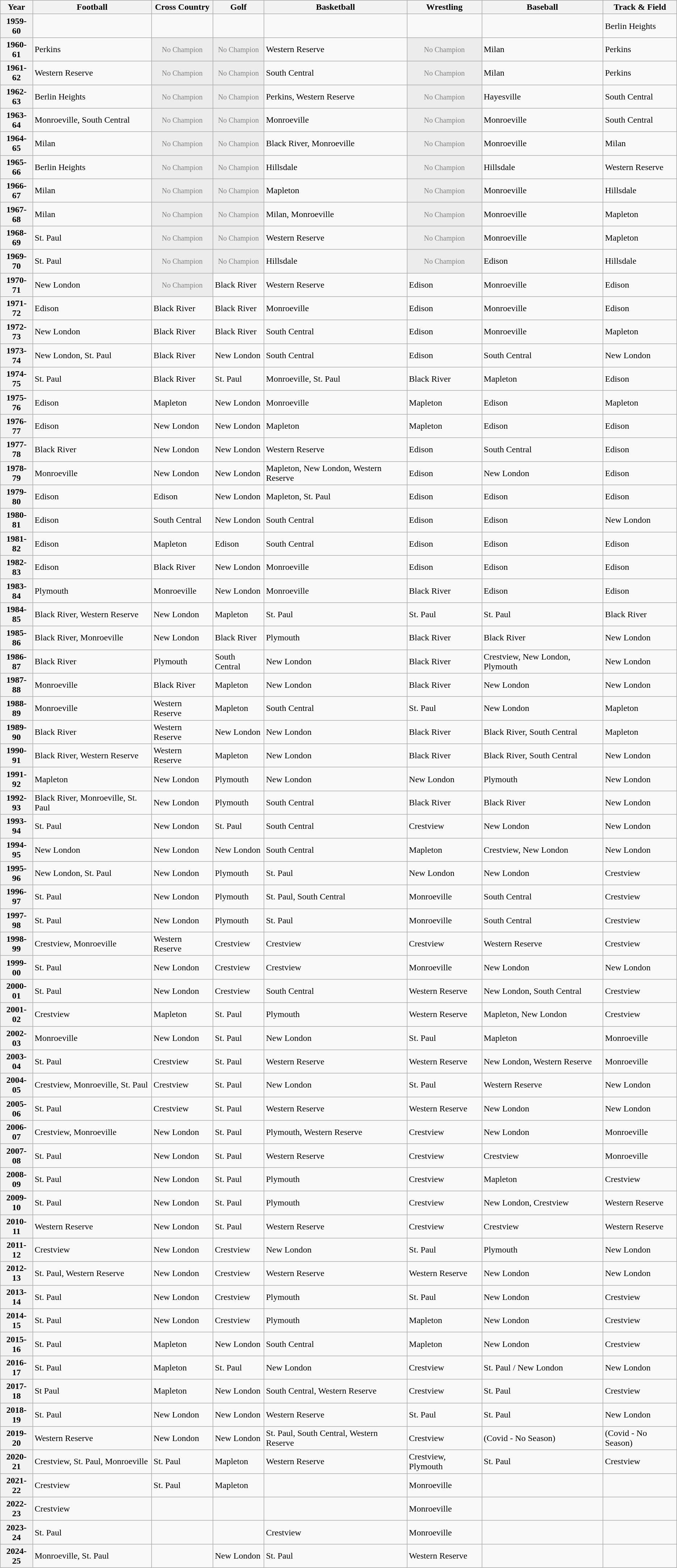<table class="wikitable">
<tr>
<th>Year</th>
<th>Football</th>
<th>Cross Country</th>
<th>Golf</th>
<th>Basketball</th>
<th>Wrestling</th>
<th>Baseball</th>
<th>Track & Field</th>
</tr>
<tr style="text-align:left;">
<th>1959-60</th>
<td></td>
<td></td>
<td></td>
<td></td>
<td></td>
<td></td>
<td>Berlin Heights</td>
</tr>
<tr style="text-align:left;">
<th>1960-61</th>
<td>Perkins</td>
<td style="background: #ececec; color: grey; text-align: center" class="table-na"><small>No Champion</small></td>
<td style="background: #ececec; color: grey; text-align: center" class="table-na"><small>No Champion</small></td>
<td>Western Reserve</td>
<td style="background: #ececec; color: grey; text-align: center" class="table-na"><small>No Champion</small></td>
<td>Milan</td>
<td>Perkins</td>
</tr>
<tr style="text-align:left;">
<th>1961-62</th>
<td>Western Reserve</td>
<td style="background: #ececec; color: grey; text-align: center" class="table-na"><small>No Champion</small></td>
<td style="background: #ececec; color: grey; text-align: center" class="table-na"><small>No Champion</small></td>
<td>South Central</td>
<td style="background: #ececec; color: grey; text-align: center" class="table-na"><small>No Champion</small></td>
<td>Milan</td>
<td>Perkins</td>
</tr>
<tr style="text-align:left;">
<th>1962-63</th>
<td>Berlin Heights</td>
<td style="background: #ececec; color: grey; text-align: center" class="table-na"><small>No Champion</small></td>
<td style="background: #ececec; color: grey; text-align: center" class="table-na"><small>No Champion</small></td>
<td>Perkins, Western Reserve</td>
<td style="background: #ececec; color: grey; text-align: center" class="table-na"><small>No Champion</small></td>
<td>Hayesville</td>
<td>South Central</td>
</tr>
<tr style="text-align:left;">
<th>1963-64</th>
<td>Monroeville, South Central</td>
<td style="background: #ececec; color: grey; text-align: center" class="table-na"><small>No Champion</small></td>
<td style="background: #ececec; color: grey; text-align: center" class="table-na"><small>No Champion</small></td>
<td>Monroeville</td>
<td style="background: #ececec; color: grey; text-align: center" class="table-na"><small>No Champion</small></td>
<td>Monroeville</td>
<td>South Central</td>
</tr>
<tr style="text-align:left;">
<th>1964-65</th>
<td>Milan</td>
<td style="background: #ececec; color: grey; text-align: center" class="table-na"><small>No Champion</small></td>
<td style="background: #ececec; color: grey; text-align: center" class="table-na"><small>No Champion</small></td>
<td>Black River, Monroeville</td>
<td style="background: #ececec; color: grey; text-align: center" class="table-na"><small>No Champion</small></td>
<td>Monroeville</td>
<td>Milan</td>
</tr>
<tr style="text-align:left;">
<th>1965-66</th>
<td>Berlin Heights</td>
<td style="background: #ececec; color: grey; text-align: center" class="table-na"><small>No Champion</small></td>
<td style="background: #ececec; color: grey; text-align: center" class="table-na"><small>No Champion</small></td>
<td>Hillsdale</td>
<td style="background: #ececec; color: grey; text-align: center" class="table-na"><small>No Champion</small></td>
<td>Hillsdale</td>
<td>Western Reserve</td>
</tr>
<tr style="text-align:left;">
<th>1966-67</th>
<td>Milan</td>
<td style="background: #ececec; color: grey; text-align: center" class="table-na"><small>No Champion</small></td>
<td style="background: #ececec; color: grey; text-align: center" class="table-na"><small>No Champion</small></td>
<td>Mapleton</td>
<td style="background: #ececec; color: grey; text-align: center" class="table-na"><small>No Champion</small></td>
<td>Monroeville</td>
<td>Hillsdale</td>
</tr>
<tr style="text-align:left;">
<th>1967-68</th>
<td>Milan</td>
<td style="background: #ececec; color: grey; text-align: center" class="table-na"><small>No Champion</small></td>
<td style="background: #ececec; color: grey; text-align: center" class="table-na"><small>No Champion</small></td>
<td>Milan, Monroeville</td>
<td style="background: #ececec; color: grey; text-align: center" class="table-na"><small>No Champion</small></td>
<td>Monroeville</td>
<td>Mapleton</td>
</tr>
<tr style="text-align:left;">
<th>1968-69</th>
<td>St. Paul</td>
<td style="background: #ececec; color: grey; text-align: center" class="table-na"><small>No Champion</small></td>
<td style="background: #ececec; color: grey; text-align: center" class="table-na"><small>No Champion</small></td>
<td>Western Reserve</td>
<td style="background: #ececec; color: grey; text-align: center" class="table-na"><small>No Champion</small></td>
<td>Monroeville</td>
<td>Mapleton</td>
</tr>
<tr style="text-align:left;">
<th>1969-70</th>
<td>St. Paul</td>
<td style="background: #ececec; color: grey; text-align: center" class="table-na"><small>No Champion</small></td>
<td style="background: #ececec; color: grey; text-align: center" class="table-na"><small>No Champion</small></td>
<td>Hillsdale</td>
<td style="background: #ececec; color: grey; text-align: center" class="table-na"><small>No Champion</small></td>
<td>Edison</td>
<td>Hillsdale</td>
</tr>
<tr style="text-align:left;">
<th>1970-71</th>
<td>New London</td>
<td style="background: #ececec; color: grey; text-align: center" class="table-na"><small>No Champion</small></td>
<td>Black River</td>
<td>Western Reserve</td>
<td>Edison</td>
<td>Monroeville</td>
<td>Edison</td>
</tr>
<tr style="text-align:left;">
<th>1971-72</th>
<td>Edison</td>
<td>Black River</td>
<td>Black River</td>
<td>Monroeville</td>
<td>Edison</td>
<td>Monroeville</td>
<td>Edison</td>
</tr>
<tr style="text-align:left;">
<th>1972-73</th>
<td>New London</td>
<td>Black River</td>
<td>Black River</td>
<td>South Central</td>
<td>Edison</td>
<td>Monroeville</td>
<td>Mapleton</td>
</tr>
<tr style="text-align:left;">
<th>1973-74</th>
<td>New London, St. Paul</td>
<td>Black River</td>
<td>New London</td>
<td>South Central</td>
<td>Edison</td>
<td>South Central</td>
<td>New London</td>
</tr>
<tr style="text-align:left;">
<th>1974-75</th>
<td>St. Paul</td>
<td>Black River</td>
<td>St. Paul</td>
<td>Monroeville, St. Paul</td>
<td>Black River</td>
<td>Mapleton</td>
<td>Edison</td>
</tr>
<tr style="text-align:left;">
<th>1975-76</th>
<td>Edison</td>
<td>Mapleton</td>
<td>New London</td>
<td>Monroeville</td>
<td>Mapleton</td>
<td>Edison</td>
<td>Mapleton</td>
</tr>
<tr style="text-align:left;">
<th>1976-77</th>
<td>Edison</td>
<td>New London</td>
<td>New London</td>
<td>Mapleton</td>
<td>Mapleton</td>
<td>Edison</td>
<td>Edison</td>
</tr>
<tr style="text-align:left;">
<th>1977-78</th>
<td>Black River</td>
<td>New London</td>
<td>New London</td>
<td>Western Reserve</td>
<td>Edison</td>
<td>South Central</td>
<td>Edison</td>
</tr>
<tr style="text-align:left;">
<th>1978-79</th>
<td>Monroeville</td>
<td>New London</td>
<td>New London</td>
<td>Mapleton, New London, Western Reserve</td>
<td>Edison</td>
<td>New London</td>
<td>Edison</td>
</tr>
<tr style="text-align:left;">
<th>1979-80</th>
<td>Edison</td>
<td>Edison</td>
<td>New London</td>
<td>Mapleton, St. Paul</td>
<td>Edison</td>
<td>Edison</td>
<td>Edison</td>
</tr>
<tr style="text-align:left;">
<th>1980-81</th>
<td>Edison</td>
<td>South Central</td>
<td>New London</td>
<td>South Central</td>
<td>Edison</td>
<td>Edison</td>
<td>New London</td>
</tr>
<tr style="text-align:left;">
<th>1981-82</th>
<td>Edison</td>
<td>Mapleton</td>
<td>Edison</td>
<td>South Central</td>
<td>Edison</td>
<td>Edison</td>
<td>Edison</td>
</tr>
<tr style="text-align:left;">
<th>1982-83</th>
<td>Edison</td>
<td>Black River</td>
<td>New London</td>
<td>Monroeville</td>
<td>Edison</td>
<td>Edison</td>
<td>Edison</td>
</tr>
<tr style="text-align:left;">
<th>1983-84</th>
<td>Plymouth</td>
<td>Monroeville</td>
<td>New London</td>
<td>Monroeville</td>
<td>Black River</td>
<td>Edison</td>
<td>Edison</td>
</tr>
<tr style="text-align:left;">
<th>1984-85</th>
<td>Black River, Western Reserve</td>
<td>New London</td>
<td>Mapleton</td>
<td>St. Paul</td>
<td>St. Paul</td>
<td>St. Paul</td>
<td>Black River</td>
</tr>
<tr style="text-align:left;">
<th>1985-86</th>
<td>Black River, Monroeville</td>
<td>New London</td>
<td>Black River</td>
<td>Plymouth</td>
<td>Black River</td>
<td>Black River</td>
<td>New London</td>
</tr>
<tr style="text-align:left;">
<th>1986-87</th>
<td>Black River</td>
<td>Plymouth</td>
<td>South Central</td>
<td>New London</td>
<td>Black River</td>
<td>Crestview, New London, Plymouth</td>
<td>New London</td>
</tr>
<tr style="text-align:left;">
<th>1987-88</th>
<td>Monroeville</td>
<td>Black River</td>
<td>Mapleton</td>
<td>New London</td>
<td>Black River</td>
<td>New London</td>
<td>New London</td>
</tr>
<tr style="text-align:left;">
<th>1988-89</th>
<td>Monroeville</td>
<td>Western Reserve</td>
<td>Mapleton</td>
<td>South Central</td>
<td>St. Paul</td>
<td>New London</td>
<td>Mapleton</td>
</tr>
<tr style="text-align:left;">
<th>1989-90</th>
<td>Black River</td>
<td>Western Reserve</td>
<td>New London</td>
<td>New London</td>
<td>Black River</td>
<td>Black River, South Central</td>
<td>Mapleton</td>
</tr>
<tr style="text-align:left;">
<th>1990-91</th>
<td>Black River, Western Reserve</td>
<td>Western Reserve</td>
<td>Mapleton</td>
<td>New London</td>
<td>Black River</td>
<td>Black River, South Central</td>
<td>New London</td>
</tr>
<tr style="text-align:left;">
<th>1991-92</th>
<td>Mapleton</td>
<td>New London</td>
<td>Plymouth</td>
<td>New London</td>
<td>New London</td>
<td>Plymouth</td>
<td>New London</td>
</tr>
<tr style="text-align:left;">
<th>1992-93</th>
<td>Black River, Monroeville, St. Paul</td>
<td>New London</td>
<td>Plymouth</td>
<td>South Central</td>
<td>Black River</td>
<td>Black River</td>
<td>New London</td>
</tr>
<tr style="text-align:left;">
<th>1993-94</th>
<td>St. Paul</td>
<td>New London</td>
<td>St. Paul</td>
<td>South Central</td>
<td>Crestview</td>
<td>New London</td>
<td>New London</td>
</tr>
<tr style="text-align:left;">
<th>1994-95</th>
<td>New London</td>
<td>New London</td>
<td>New London</td>
<td>South Central</td>
<td>Mapleton</td>
<td>Crestview, New London</td>
<td>New London</td>
</tr>
<tr style="text-align:left;">
<th>1995-96</th>
<td>New London, St. Paul</td>
<td>New London</td>
<td>Plymouth</td>
<td>St. Paul</td>
<td>New London</td>
<td>New London</td>
<td>Crestview</td>
</tr>
<tr style="text-align:left;">
<th>1996-97</th>
<td>St. Paul</td>
<td>New London</td>
<td>Plymouth</td>
<td>St. Paul, South Central</td>
<td>Monroeville</td>
<td>South Central</td>
<td>Crestview</td>
</tr>
<tr style="text-align:left;">
<th>1997-98</th>
<td>St. Paul</td>
<td>New London</td>
<td>Plymouth</td>
<td>St. Paul</td>
<td>Monroeville</td>
<td>South Central</td>
<td>Crestview</td>
</tr>
<tr style="text-align:left;">
<th>1998-99</th>
<td>Crestview, Monroeville</td>
<td>Western Reserve</td>
<td>Crestview</td>
<td>Crestview</td>
<td>Crestview</td>
<td>Western Reserve</td>
<td>Crestview</td>
</tr>
<tr style="text-align:left;">
<th>1999-00</th>
<td>St. Paul</td>
<td>New London</td>
<td>Crestview</td>
<td>Crestview</td>
<td>Monroeville</td>
<td>New London</td>
<td>New London</td>
</tr>
<tr style="text-align:left;">
<th>2000-01</th>
<td>St. Paul</td>
<td>New London</td>
<td>Crestview</td>
<td>South Central</td>
<td>Western Reserve</td>
<td>New London, South Central</td>
<td>Crestview</td>
</tr>
<tr style="text-align:left;">
<th>2001-02</th>
<td>Crestview</td>
<td>Mapleton</td>
<td>St. Paul</td>
<td>Plymouth</td>
<td>Western Reserve</td>
<td>Mapleton, New London</td>
<td>Crestview</td>
</tr>
<tr style="text-align:left;">
<th>2002-03</th>
<td>Monroeville</td>
<td>New London</td>
<td>St. Paul</td>
<td>New London</td>
<td>St. Paul</td>
<td>Mapleton</td>
<td>Monroeville</td>
</tr>
<tr style="text-align:left;">
<th>2003-04</th>
<td>St. Paul</td>
<td>Crestview</td>
<td>St. Paul</td>
<td>Western Reserve</td>
<td>Western Reserve</td>
<td>New London, Western Reserve</td>
<td>Monroeville</td>
</tr>
<tr style="text-align:left;">
<th>2004-05</th>
<td>Crestview, Monroeville, St. Paul</td>
<td>Crestview</td>
<td>St. Paul</td>
<td>New London</td>
<td>St. Paul</td>
<td>Western Reserve</td>
<td>New London</td>
</tr>
<tr style="text-align:left;">
<th>2005-06</th>
<td>St. Paul</td>
<td>Crestview</td>
<td>St. Paul</td>
<td>Western Reserve</td>
<td>Western Reserve</td>
<td>New London</td>
<td>New London</td>
</tr>
<tr style="text-align:left;">
<th>2006-07</th>
<td>Crestview, Monroeville</td>
<td>New London</td>
<td>St. Paul</td>
<td>Plymouth, Western Reserve</td>
<td>Crestview</td>
<td>New London</td>
<td>Monroeville</td>
</tr>
<tr style="text-align:left;">
<th>2007-08</th>
<td>St. Paul</td>
<td>New London</td>
<td>St. Paul</td>
<td>Western Reserve</td>
<td>Crestview</td>
<td>Crestview</td>
<td>Monroeville</td>
</tr>
<tr style="text-align:left;">
<th>2008-09</th>
<td>St. Paul</td>
<td>New London</td>
<td>St. Paul</td>
<td>Plymouth</td>
<td>Crestview</td>
<td>Mapleton</td>
<td>Crestview</td>
</tr>
<tr style="text-align:left;">
<th>2009-10</th>
<td>St. Paul</td>
<td>New London</td>
<td>St. Paul</td>
<td>Plymouth</td>
<td>Crestview</td>
<td>New London, Crestview</td>
<td>Western Reserve</td>
</tr>
<tr style="text-align:left;">
<th>2010-11</th>
<td>Western Reserve</td>
<td>New London</td>
<td>St. Paul</td>
<td>Western Reserve</td>
<td>Crestview</td>
<td>Crestview</td>
<td>Western Reserve</td>
</tr>
<tr style="text-align:left;">
<th>2011-12</th>
<td>Crestview</td>
<td>New London</td>
<td>Crestview</td>
<td>New London</td>
<td>St. Paul</td>
<td>Plymouth</td>
<td>New London</td>
</tr>
<tr style="text-align:left;">
<th>2012-13</th>
<td>St. Paul, Western Reserve</td>
<td>New London</td>
<td>Crestview</td>
<td>Western Reserve</td>
<td>Western Reserve</td>
<td>New London</td>
<td>New London</td>
</tr>
<tr style="text-align:left;">
<th>2013-14</th>
<td>St. Paul</td>
<td>New London</td>
<td>Crestview</td>
<td>Plymouth</td>
<td>St. Paul</td>
<td>New London</td>
<td>Crestview</td>
</tr>
<tr style="text-align:left;">
<th>2014-15</th>
<td>St. Paul</td>
<td>New London</td>
<td>Crestview</td>
<td>Plymouth</td>
<td>Mapleton</td>
<td>New London</td>
<td>Crestview</td>
</tr>
<tr style="text-align:left;">
<th>2015-16</th>
<td>St. Paul</td>
<td>Mapleton</td>
<td>New London</td>
<td>South Central</td>
<td>Mapleton</td>
<td>New London</td>
<td>Crestview</td>
</tr>
<tr style="text-align:left;">
<th>2016-17</th>
<td>St. Paul</td>
<td>Mapleton</td>
<td>St. Paul</td>
<td>New London</td>
<td>Crestview</td>
<td>St. Paul / New London</td>
<td>New London</td>
</tr>
<tr style="text-align:left;">
<th>2017-18</th>
<td>St Paul</td>
<td>Mapleton</td>
<td>New London</td>
<td>South Central, Western Reserve</td>
<td>Crestview</td>
<td>St. Paul</td>
<td>Crestview</td>
</tr>
<tr style="text-align:left;">
<th>2018-19</th>
<td>St. Paul</td>
<td>New London</td>
<td>New London</td>
<td>Western Reserve</td>
<td>St. Paul</td>
<td>St. Paul</td>
<td>New London</td>
</tr>
<tr style="text-align:left;">
<th>2019-20</th>
<td>Western Reserve</td>
<td>New London</td>
<td>New London</td>
<td>St. Paul, South Central, Western Reserve</td>
<td>Crestview</td>
<td>(Covid - No Season)</td>
<td>(Covid - No Season)</td>
</tr>
<tr>
<th>2020-21</th>
<td>Crestview, St. Paul, Monroeville</td>
<td>St. Paul</td>
<td>Mapleton</td>
<td>Western Reserve</td>
<td>Crestview, Plymouth</td>
<td>St. Paul</td>
<td>Crestview</td>
</tr>
<tr>
<th>2021-22</th>
<td>Crestview</td>
<td>St. Paul</td>
<td>Mapleton</td>
<td></td>
<td>Monroeville</td>
<td></td>
<td></td>
</tr>
<tr>
<th>2022-23</th>
<td>Crestview</td>
<td></td>
<td></td>
<td></td>
<td>Monroeville</td>
<td></td>
<td></td>
</tr>
<tr>
<th>2023-24</th>
<td>St. Paul</td>
<td></td>
<td></td>
<td>Crestview</td>
<td>Monroeville</td>
<td></td>
<td></td>
</tr>
<tr>
<th>2024-25</th>
<td>Monroeville, St. Paul</td>
<td></td>
<td>New London</td>
<td>St. Paul</td>
<td>Western Reserve</td>
<td></td>
<td></td>
</tr>
</table>
